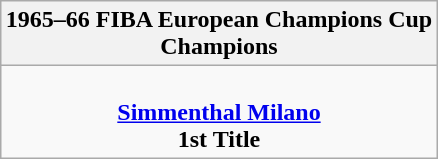<table class=wikitable style="text-align:center; margin:auto">
<tr>
<th>1965–66 FIBA European Champions Cup<br>Champions</th>
</tr>
<tr>
<td> <br> <strong><a href='#'>Simmenthal Milano</a></strong> <br> <strong>1st Title</strong></td>
</tr>
</table>
